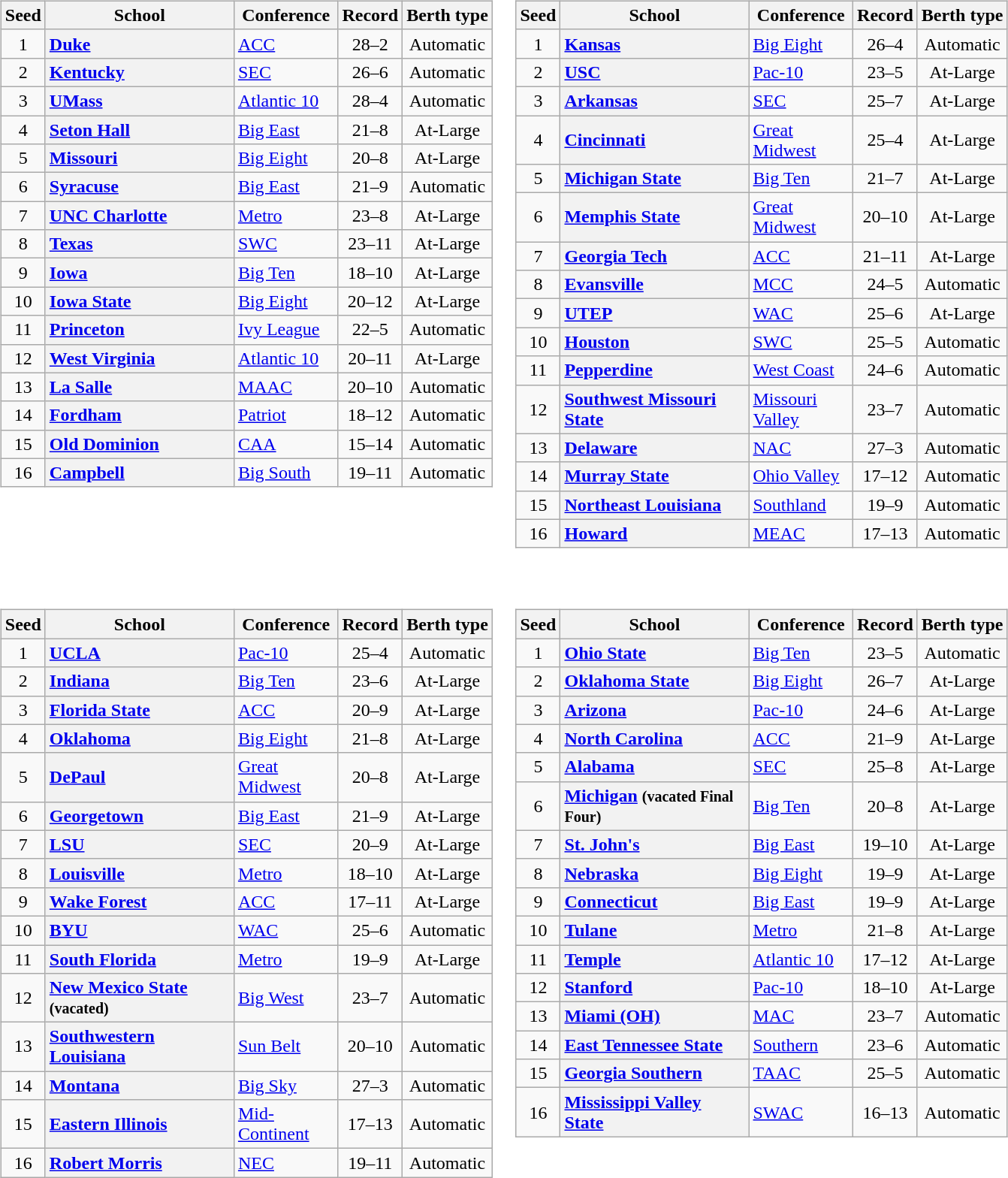<table>
<tr>
<td valign=top><br><table class="wikitable sortable plainrowheaders">
<tr>
<th scope="col">Seed</th>
<th scope="col" style="width: 160px;">School</th>
<th scope="col" style="width: 85px;">Conference</th>
<th scope="col">Record</th>
<th scope="col">Berth type</th>
</tr>
<tr>
<td align=center>1</td>
<th scope="row" style="text-align:left"><a href='#'>Duke</a></th>
<td><a href='#'>ACC</a></td>
<td align=center>28–2</td>
<td align=center>Automatic</td>
</tr>
<tr>
<td align=center>2</td>
<th scope="row" style="text-align:left"><a href='#'>Kentucky</a></th>
<td><a href='#'>SEC</a></td>
<td align=center>26–6</td>
<td align=center>Automatic</td>
</tr>
<tr>
<td align=center>3</td>
<th scope="row" style="text-align:left"><a href='#'>UMass</a></th>
<td><a href='#'>Atlantic 10</a></td>
<td align=center>28–4</td>
<td align=center>Automatic</td>
</tr>
<tr>
<td align=center>4</td>
<th scope="row" style="text-align:left"><a href='#'>Seton Hall</a></th>
<td><a href='#'>Big East</a></td>
<td align=center>21–8</td>
<td align=center>At-Large</td>
</tr>
<tr>
<td align=center>5</td>
<th scope="row" style="text-align:left"><a href='#'>Missouri</a></th>
<td><a href='#'>Big Eight</a></td>
<td align=center>20–8</td>
<td align=center>At-Large</td>
</tr>
<tr>
<td align=center>6</td>
<th scope="row" style="text-align:left"><a href='#'>Syracuse</a></th>
<td><a href='#'>Big East</a></td>
<td align=center>21–9</td>
<td align=center>Automatic</td>
</tr>
<tr>
<td align=center>7</td>
<th scope="row" style="text-align:left"><a href='#'>UNC Charlotte</a></th>
<td><a href='#'>Metro</a></td>
<td align=center>23–8</td>
<td align=center>At-Large</td>
</tr>
<tr>
<td align=center>8</td>
<th scope="row" style="text-align:left"><a href='#'>Texas</a></th>
<td><a href='#'>SWC</a></td>
<td align=center>23–11</td>
<td align=center>At-Large</td>
</tr>
<tr>
<td align=center>9</td>
<th scope="row" style="text-align:left"><a href='#'>Iowa</a></th>
<td><a href='#'>Big Ten</a></td>
<td align=center>18–10</td>
<td align=center>At-Large</td>
</tr>
<tr>
<td align=center>10</td>
<th scope="row" style="text-align:left"><a href='#'>Iowa State</a></th>
<td><a href='#'>Big Eight</a></td>
<td align=center>20–12</td>
<td align=center>At-Large</td>
</tr>
<tr>
<td align=center>11</td>
<th scope="row" style="text-align:left"><a href='#'>Princeton</a></th>
<td><a href='#'>Ivy League</a></td>
<td align=center>22–5</td>
<td align=center>Automatic</td>
</tr>
<tr>
<td align=center>12</td>
<th scope="row" style="text-align:left"><a href='#'>West Virginia</a></th>
<td><a href='#'>Atlantic 10</a></td>
<td align=center>20–11</td>
<td align=center>At-Large</td>
</tr>
<tr>
<td align=center>13</td>
<th scope="row" style="text-align:left"><a href='#'>La Salle</a></th>
<td><a href='#'>MAAC</a></td>
<td align=center>20–10</td>
<td align=center>Automatic</td>
</tr>
<tr>
<td align=center>14</td>
<th scope="row" style="text-align:left"><a href='#'>Fordham</a></th>
<td><a href='#'>Patriot</a></td>
<td align=center>18–12</td>
<td align=center>Automatic</td>
</tr>
<tr>
<td align=center>15</td>
<th scope="row" style="text-align:left"><a href='#'>Old Dominion</a></th>
<td><a href='#'>CAA</a></td>
<td align=center>15–14</td>
<td align=center>Automatic</td>
</tr>
<tr>
<td align=center>16</td>
<th scope="row" style="text-align:left"><a href='#'>Campbell</a></th>
<td><a href='#'>Big South</a></td>
<td align=center>19–11</td>
<td align=center>Automatic</td>
</tr>
</table>
</td>
<td valign=top><br><table class="wikitable sortable plainrowheaders">
<tr>
<th scope="col">Seed</th>
<th scope="col" style="width: 160px;">School</th>
<th scope="col" style="width: 85px;">Conference</th>
<th scope="col">Record</th>
<th scope="col">Berth type</th>
</tr>
<tr>
<td align=center>1</td>
<th scope="row" style="text-align:left"><a href='#'>Kansas</a></th>
<td><a href='#'>Big Eight</a></td>
<td align=center>26–4</td>
<td align=center>Automatic</td>
</tr>
<tr>
<td align=center>2</td>
<th scope="row" style="text-align:left"><a href='#'>USC</a></th>
<td><a href='#'>Pac-10</a></td>
<td align=center>23–5</td>
<td align=center>At-Large</td>
</tr>
<tr>
<td align=center>3</td>
<th scope="row" style="text-align:left"><a href='#'>Arkansas</a></th>
<td><a href='#'>SEC</a></td>
<td align=center>25–7</td>
<td align=center>At-Large</td>
</tr>
<tr>
<td align=center>4</td>
<th scope="row" style="text-align:left"><a href='#'>Cincinnati</a></th>
<td><a href='#'>Great Midwest</a></td>
<td align=center>25–4</td>
<td align=center>At-Large</td>
</tr>
<tr>
<td align=center>5</td>
<th scope="row" style="text-align:left"><a href='#'>Michigan State</a></th>
<td><a href='#'>Big Ten</a></td>
<td align=center>21–7</td>
<td align=center>At-Large</td>
</tr>
<tr>
<td align=center>6</td>
<th scope="row" style="text-align:left"><a href='#'>Memphis State</a></th>
<td><a href='#'>Great Midwest</a></td>
<td align=center>20–10</td>
<td align=center>At-Large</td>
</tr>
<tr>
<td align=center>7</td>
<th scope="row" style="text-align:left"><a href='#'>Georgia Tech</a></th>
<td><a href='#'>ACC</a></td>
<td align=center>21–11</td>
<td align=center>At-Large</td>
</tr>
<tr>
<td align=center>8</td>
<th scope="row" style="text-align:left"><a href='#'>Evansville</a></th>
<td><a href='#'>MCC</a></td>
<td align=center>24–5</td>
<td align=center>Automatic</td>
</tr>
<tr>
<td align=center>9</td>
<th scope="row" style="text-align:left"><a href='#'>UTEP</a></th>
<td><a href='#'>WAC</a></td>
<td align=center>25–6</td>
<td align=center>At-Large</td>
</tr>
<tr>
<td align=center>10</td>
<th scope="row" style="text-align:left"><a href='#'>Houston</a></th>
<td><a href='#'>SWC</a></td>
<td align=center>25–5</td>
<td align=center>Automatic</td>
</tr>
<tr>
<td align=center>11</td>
<th scope="row" style="text-align:left"><a href='#'>Pepperdine</a></th>
<td><a href='#'>West Coast</a></td>
<td align=center>24–6</td>
<td align=center>Automatic</td>
</tr>
<tr>
<td align=center>12</td>
<th scope="row" style="text-align:left"><a href='#'>Southwest Missouri State</a></th>
<td><a href='#'>Missouri Valley</a></td>
<td align=center>23–7</td>
<td align=center>Automatic</td>
</tr>
<tr>
<td align=center>13</td>
<th scope="row" style="text-align:left"><a href='#'>Delaware</a></th>
<td><a href='#'>NAC</a></td>
<td align=center>27–3</td>
<td align=center>Automatic</td>
</tr>
<tr>
<td align=center>14</td>
<th scope="row" style="text-align:left"><a href='#'>Murray State</a></th>
<td><a href='#'>Ohio Valley</a></td>
<td align=center>17–12</td>
<td align=center>Automatic</td>
</tr>
<tr>
<td align=center>15</td>
<th scope="row" style="text-align:left"><a href='#'>Northeast Louisiana</a></th>
<td><a href='#'>Southland</a></td>
<td align=center>19–9</td>
<td align=center>Automatic</td>
</tr>
<tr>
<td align=center>16</td>
<th scope="row" style="text-align:left"><a href='#'>Howard</a></th>
<td><a href='#'>MEAC</a></td>
<td align=center>17–13</td>
<td align=center>Automatic</td>
</tr>
</table>
</td>
</tr>
<tr>
<td valign=top><br><table class="wikitable sortable plainrowheaders">
<tr>
<th scope="col">Seed</th>
<th scope="col" style="width: 160px;">School</th>
<th scope="col" style="width: 85px;">Conference</th>
<th scope="col">Record</th>
<th scope="col">Berth type</th>
</tr>
<tr>
<td align=center>1</td>
<th scope="row" style="text-align:left"><a href='#'>UCLA</a></th>
<td><a href='#'>Pac-10</a></td>
<td align=center>25–4</td>
<td align=center>Automatic</td>
</tr>
<tr>
<td align=center>2</td>
<th scope="row" style="text-align:left"><a href='#'>Indiana</a></th>
<td><a href='#'>Big Ten</a></td>
<td align=center>23–6</td>
<td align=center>At-Large</td>
</tr>
<tr>
<td align=center>3</td>
<th scope="row" style="text-align:left"><a href='#'>Florida State</a></th>
<td><a href='#'>ACC</a></td>
<td align=center>20–9</td>
<td align=center>At-Large</td>
</tr>
<tr>
<td align=center>4</td>
<th scope="row" style="text-align:left"><a href='#'>Oklahoma</a></th>
<td><a href='#'>Big Eight</a></td>
<td align=center>21–8</td>
<td align=center>At-Large</td>
</tr>
<tr>
<td align=center>5</td>
<th scope="row" style="text-align:left"><a href='#'>DePaul</a></th>
<td><a href='#'>Great Midwest</a></td>
<td align=center>20–8</td>
<td align=center>At-Large</td>
</tr>
<tr>
<td align=center>6</td>
<th scope="row" style="text-align:left"><a href='#'>Georgetown</a></th>
<td><a href='#'>Big East</a></td>
<td align=center>21–9</td>
<td align=center>At-Large</td>
</tr>
<tr>
<td align=center>7</td>
<th scope="row" style="text-align:left"><a href='#'>LSU</a></th>
<td><a href='#'>SEC</a></td>
<td align=center>20–9</td>
<td align=center>At-Large</td>
</tr>
<tr>
<td align=center>8</td>
<th scope="row" style="text-align:left"><a href='#'>Louisville</a></th>
<td><a href='#'>Metro</a></td>
<td align=center>18–10</td>
<td align=center>At-Large</td>
</tr>
<tr>
<td align=center>9</td>
<th scope="row" style="text-align:left"><a href='#'>Wake Forest</a></th>
<td><a href='#'>ACC</a></td>
<td align=center>17–11</td>
<td align=center>At-Large</td>
</tr>
<tr>
<td align=center>10</td>
<th scope="row" style="text-align:left"><a href='#'>BYU</a></th>
<td><a href='#'>WAC</a></td>
<td align=center>25–6</td>
<td align=center>Automatic</td>
</tr>
<tr>
<td align=center>11</td>
<th scope="row" style="text-align:left"><a href='#'>South Florida</a></th>
<td><a href='#'>Metro</a></td>
<td align=center>19–9</td>
<td align=center>At-Large</td>
</tr>
<tr>
<td align=center>12</td>
<th scope="row" style="text-align:left"><a href='#'>New Mexico State</a> <small>(vacated)</small></th>
<td><a href='#'>Big West</a></td>
<td align=center>23–7</td>
<td align=center>Automatic</td>
</tr>
<tr>
<td align=center>13</td>
<th scope="row" style="text-align:left"><a href='#'>Southwestern Louisiana</a></th>
<td><a href='#'>Sun Belt</a></td>
<td align=center>20–10</td>
<td align=center>Automatic</td>
</tr>
<tr>
<td align=center>14</td>
<th scope="row" style="text-align:left"><a href='#'>Montana</a></th>
<td><a href='#'>Big Sky</a></td>
<td align=center>27–3</td>
<td align=center>Automatic</td>
</tr>
<tr>
<td align=center>15</td>
<th scope="row" style="text-align:left"><a href='#'>Eastern Illinois</a></th>
<td><a href='#'>Mid-Continent</a></td>
<td align=center>17–13</td>
<td align=center>Automatic</td>
</tr>
<tr>
<td align=center>16</td>
<th scope="row" style="text-align:left"><a href='#'>Robert Morris</a></th>
<td><a href='#'>NEC</a></td>
<td align=center>19–11</td>
<td align=center>Automatic</td>
</tr>
</table>
</td>
<td valign=top><br><table class="wikitable sortable plainrowheaders">
<tr>
<th scope="col">Seed</th>
<th scope="col" style="width: 160px;">School</th>
<th scope="col" style="width: 85px;">Conference</th>
<th scope="col">Record</th>
<th scope="col">Berth type</th>
</tr>
<tr>
<td align=center>1</td>
<th scope="row" style="text-align:left"><a href='#'>Ohio State</a></th>
<td><a href='#'>Big Ten</a></td>
<td align=center>23–5</td>
<td align=center>Automatic</td>
</tr>
<tr>
<td align=center>2</td>
<th scope="row" style="text-align:left"><a href='#'>Oklahoma State</a></th>
<td><a href='#'>Big Eight</a></td>
<td align=center>26–7</td>
<td align=center>At-Large</td>
</tr>
<tr>
<td align=center>3</td>
<th scope="row" style="text-align:left"><a href='#'>Arizona</a></th>
<td><a href='#'>Pac-10</a></td>
<td align=center>24–6</td>
<td align=center>At-Large</td>
</tr>
<tr>
<td align=center>4</td>
<th scope="row" style="text-align:left"><a href='#'>North Carolina</a></th>
<td><a href='#'>ACC</a></td>
<td align=center>21–9</td>
<td align=center>At-Large</td>
</tr>
<tr>
<td align=center>5</td>
<th scope="row" style="text-align:left"><a href='#'>Alabama</a></th>
<td><a href='#'>SEC</a></td>
<td align=center>25–8</td>
<td align=center>At-Large</td>
</tr>
<tr>
<td align=center>6</td>
<th scope="row" style="text-align:left"><a href='#'>Michigan</a> <small>(vacated Final Four)</small></th>
<td><a href='#'>Big Ten</a></td>
<td align=center>20–8</td>
<td align=center>At-Large</td>
</tr>
<tr>
<td align=center>7</td>
<th scope="row" style="text-align:left"><a href='#'>St. John's</a></th>
<td><a href='#'>Big East</a></td>
<td align=center>19–10</td>
<td align=center>At-Large</td>
</tr>
<tr>
<td align=center>8</td>
<th scope="row" style="text-align:left"><a href='#'>Nebraska</a></th>
<td><a href='#'>Big Eight</a></td>
<td align=center>19–9</td>
<td align=center>At-Large</td>
</tr>
<tr>
<td align=center>9</td>
<th scope="row" style="text-align:left"><a href='#'>Connecticut</a></th>
<td><a href='#'>Big East</a></td>
<td align=center>19–9</td>
<td align=center>At-Large</td>
</tr>
<tr>
<td align=center>10</td>
<th scope="row" style="text-align:left"><a href='#'>Tulane</a></th>
<td><a href='#'>Metro</a></td>
<td align=center>21–8</td>
<td align=center>At-Large</td>
</tr>
<tr>
<td align=center>11</td>
<th scope="row" style="text-align:left"><a href='#'>Temple</a></th>
<td><a href='#'>Atlantic 10</a></td>
<td align=center>17–12</td>
<td align=center>At-Large</td>
</tr>
<tr>
<td align=center>12</td>
<th scope="row" style="text-align:left"><a href='#'>Stanford</a></th>
<td><a href='#'>Pac-10</a></td>
<td align=center>18–10</td>
<td align=center>At-Large</td>
</tr>
<tr>
<td align=center>13</td>
<th scope="row" style="text-align:left"><a href='#'>Miami (OH)</a></th>
<td><a href='#'>MAC</a></td>
<td align=center>23–7</td>
<td align=center>Automatic</td>
</tr>
<tr>
<td align=center>14</td>
<th scope="row" style="text-align:left"><a href='#'>East Tennessee State</a></th>
<td><a href='#'>Southern</a></td>
<td align=center>23–6</td>
<td align=center>Automatic</td>
</tr>
<tr>
<td align=center>15</td>
<th scope="row" style="text-align:left"><a href='#'>Georgia Southern</a></th>
<td><a href='#'>TAAC</a></td>
<td align=center>25–5</td>
<td align=center>Automatic</td>
</tr>
<tr>
<td align=center>16</td>
<th scope="row" style="text-align:left"><a href='#'>Mississippi Valley State</a></th>
<td><a href='#'>SWAC</a></td>
<td align=center>16–13</td>
<td align=center>Automatic</td>
</tr>
</table>
</td>
</tr>
</table>
